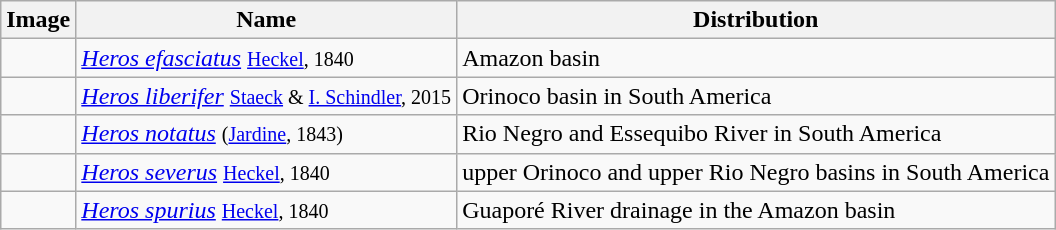<table class="wikitable sortable">
<tr>
<th>Image</th>
<th>Name</th>
<th>Distribution</th>
</tr>
<tr>
<td></td>
<td><em><a href='#'>Heros efasciatus</a></em> <small><a href='#'>Heckel</a>, 1840</small></td>
<td>Amazon basin</td>
</tr>
<tr>
<td></td>
<td><em><a href='#'>Heros liberifer</a></em> <small><a href='#'>Staeck</a> & <a href='#'>I. Schindler</a>, 2015</small></td>
<td>Orinoco basin in South America</td>
</tr>
<tr>
<td></td>
<td><em><a href='#'>Heros notatus</a></em> <small>(<a href='#'>Jardine</a>, 1843)</small></td>
<td>Rio Negro and Essequibo River in South America</td>
</tr>
<tr>
<td></td>
<td><em><a href='#'>Heros severus</a></em> <small><a href='#'>Heckel</a>, 1840</small></td>
<td>upper Orinoco and upper Rio Negro basins in South America</td>
</tr>
<tr>
<td></td>
<td><em><a href='#'>Heros spurius</a></em> <small><a href='#'>Heckel</a>, 1840</small></td>
<td>Guaporé River drainage in the Amazon basin</td>
</tr>
</table>
